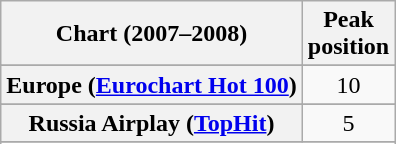<table class="wikitable sortable plainrowheaders" style="text-align:center">
<tr>
<th scope="col">Chart (2007–2008)</th>
<th scope="col">Peak<br>position</th>
</tr>
<tr>
</tr>
<tr>
</tr>
<tr>
</tr>
<tr>
</tr>
<tr>
<th scope="row">Europe (<a href='#'>Eurochart Hot 100</a>)</th>
<td>10</td>
</tr>
<tr>
</tr>
<tr>
</tr>
<tr>
<th scope="row">Russia Airplay (<a href='#'>TopHit</a>)</th>
<td>5</td>
</tr>
<tr>
</tr>
<tr>
</tr>
<tr>
</tr>
</table>
